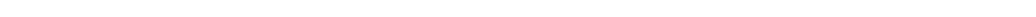<table style="width:1000px; text-align:center;">
<tr style="color:white;">
<td style="background:"></td>
<td style="background:">18.4%</td>
<td style="background:">19.4%</td>
<td style="background:"><strong>60.9%</strong></td>
</tr>
<tr>
<td></td>
<td></td>
<td></td>
<td></td>
</tr>
</table>
